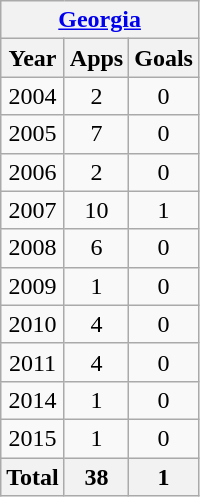<table class="wikitable" style="text-align:center">
<tr>
<th colspan=3><a href='#'>Georgia</a></th>
</tr>
<tr>
<th>Year</th>
<th>Apps</th>
<th>Goals</th>
</tr>
<tr>
<td>2004</td>
<td>2</td>
<td>0</td>
</tr>
<tr>
<td>2005</td>
<td>7</td>
<td>0</td>
</tr>
<tr>
<td>2006</td>
<td>2</td>
<td>0</td>
</tr>
<tr>
<td>2007</td>
<td>10</td>
<td>1</td>
</tr>
<tr>
<td>2008</td>
<td>6</td>
<td>0</td>
</tr>
<tr>
<td>2009</td>
<td>1</td>
<td>0</td>
</tr>
<tr>
<td>2010</td>
<td>4</td>
<td>0</td>
</tr>
<tr>
<td>2011</td>
<td>4</td>
<td>0</td>
</tr>
<tr>
<td>2014</td>
<td>1</td>
<td>0</td>
</tr>
<tr>
<td>2015</td>
<td>1</td>
<td>0</td>
</tr>
<tr>
<th>Total</th>
<th>38</th>
<th>1</th>
</tr>
</table>
